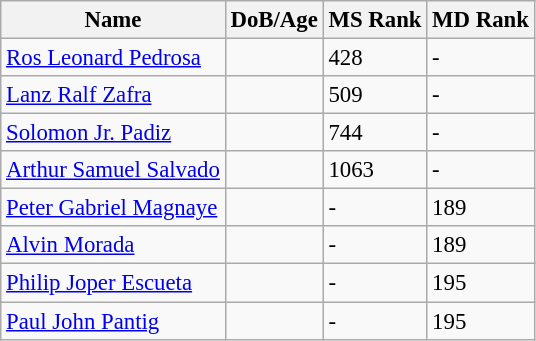<table class="wikitable" style="text-align: left; font-size:95%;">
<tr>
<th>Name</th>
<th>DoB/Age</th>
<th>MS Rank</th>
<th>MD Rank</th>
</tr>
<tr>
<td><a href='#'>Ros Leonard Pedrosa</a></td>
<td></td>
<td>428</td>
<td>-</td>
</tr>
<tr>
<td><a href='#'>Lanz Ralf Zafra</a></td>
<td></td>
<td>509</td>
<td>-</td>
</tr>
<tr>
<td><a href='#'>Solomon Jr. Padiz</a></td>
<td></td>
<td>744</td>
<td>-</td>
</tr>
<tr>
<td><a href='#'>Arthur Samuel Salvado</a></td>
<td></td>
<td>1063</td>
<td>-</td>
</tr>
<tr>
<td><a href='#'>Peter Gabriel Magnaye</a></td>
<td></td>
<td>-</td>
<td>189</td>
</tr>
<tr>
<td><a href='#'>Alvin Morada</a></td>
<td></td>
<td>-</td>
<td>189</td>
</tr>
<tr>
<td><a href='#'>Philip Joper Escueta</a></td>
<td></td>
<td>-</td>
<td>195</td>
</tr>
<tr>
<td><a href='#'>Paul John Pantig</a></td>
<td></td>
<td>-</td>
<td>195</td>
</tr>
</table>
